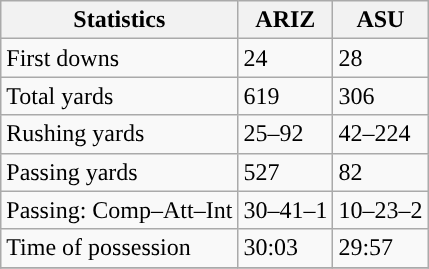<table class="wikitable" style="float: left;">
<tr>
<th>Statistics</th>
<th>ARIZ</th>
<th>ASU</th>
</tr>
<tr>
<td>First downs</td>
<td>24</td>
<td>28</td>
</tr>
<tr>
<td>Total yards</td>
<td>619</td>
<td>306</td>
</tr>
<tr>
<td>Rushing yards</td>
<td>25–92</td>
<td>42–224</td>
</tr>
<tr>
<td>Passing yards</td>
<td>527</td>
<td>82</td>
</tr>
<tr>
<td>Passing: Comp–Att–Int</td>
<td>30–41–1</td>
<td>10–23–2</td>
</tr>
<tr>
<td>Time of possession</td>
<td>30:03</td>
<td>29:57</td>
</tr>
<tr>
</tr>
</table>
